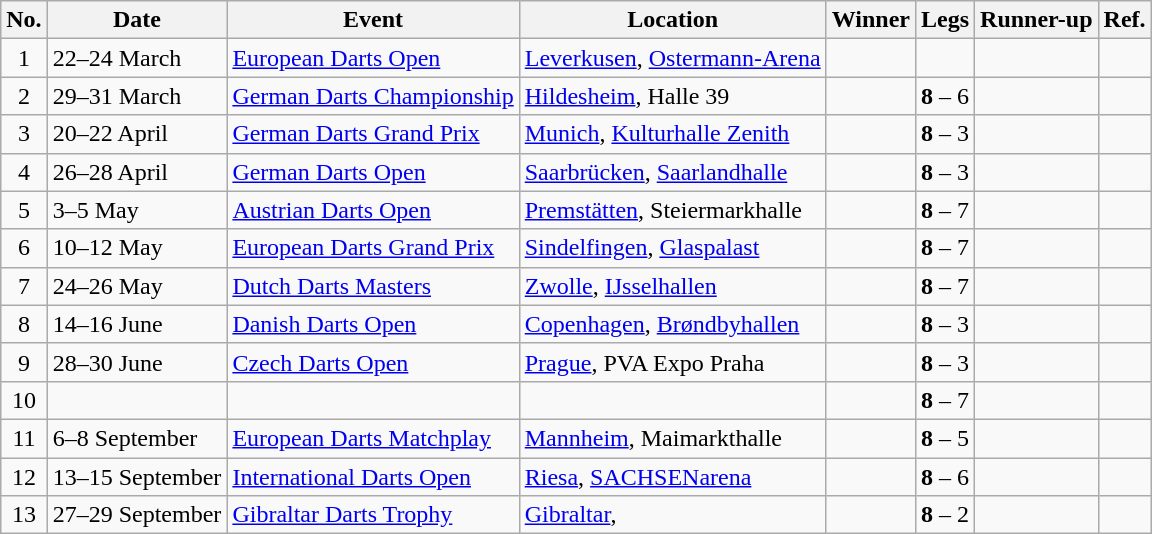<table class="wikitable">
<tr>
<th>No.</th>
<th>Date</th>
<th>Event</th>
<th>Location</th>
<th>Winner</th>
<th>Legs</th>
<th>Runner-up</th>
<th>Ref.</th>
</tr>
<tr>
<td align=center>1</td>
<td align=left>22–24 March</td>
<td><a href='#'>European Darts Open</a></td>
<td> <a href='#'>Leverkusen</a>, <a href='#'>Ostermann-Arena</a></td>
<td align="right"></td>
<td></td>
<td></td>
<td align="center"></td>
</tr>
<tr>
<td align=center>2</td>
<td align=left>29–31 March</td>
<td><a href='#'>German Darts Championship</a></td>
<td> <a href='#'>Hildesheim</a>, Halle 39</td>
<td align="right"></td>
<td align="center"><strong>8</strong> – 6</td>
<td></td>
<td align="center"></td>
</tr>
<tr>
<td align=center>3</td>
<td align=left>20–22 April</td>
<td><a href='#'>German Darts Grand Prix</a></td>
<td> <a href='#'>Munich</a>, <a href='#'>Kulturhalle Zenith</a></td>
<td align="right"></td>
<td align="center"><strong>8</strong> – 3</td>
<td></td>
<td align="center"></td>
</tr>
<tr>
<td align=center>4</td>
<td align=left>26–28 April</td>
<td><a href='#'>German Darts Open</a></td>
<td> <a href='#'>Saarbrücken</a>, <a href='#'>Saarlandhalle</a></td>
<td align="right"></td>
<td align="center"><strong>8</strong> – 3</td>
<td></td>
<td align="center"></td>
</tr>
<tr>
<td align=center>5</td>
<td align=left>3–5 May</td>
<td><a href='#'>Austrian Darts Open</a></td>
<td> <a href='#'>Premstätten</a>, Steiermarkhalle</td>
<td align="right"></td>
<td align="center"><strong>8</strong> – 7</td>
<td></td>
<td align="center"></td>
</tr>
<tr>
<td align=center>6</td>
<td align=left>10–12 May</td>
<td><a href='#'>European Darts Grand Prix</a></td>
<td> <a href='#'>Sindelfingen</a>, <a href='#'>Glaspalast</a></td>
<td align="right"></td>
<td align="center"><strong>8</strong> – 7</td>
<td></td>
<td align="center"></td>
</tr>
<tr>
<td align=center>7</td>
<td align=left>24–26 May</td>
<td><a href='#'>Dutch Darts Masters</a></td>
<td> <a href='#'>Zwolle</a>, <a href='#'>IJsselhallen</a></td>
<td align="right"></td>
<td align="center"><strong>8</strong> – 7</td>
<td></td>
<td align="center"></td>
</tr>
<tr>
<td align=center>8</td>
<td align=left>14–16 June</td>
<td><a href='#'>Danish Darts Open</a></td>
<td> <a href='#'>Copenhagen</a>, <a href='#'>Brøndbyhallen</a></td>
<td align="right"></td>
<td align="center"><strong>8</strong> – 3</td>
<td></td>
<td align="center"></td>
</tr>
<tr>
<td align=center>9</td>
<td align=left>28–30 June</td>
<td><a href='#'>Czech Darts Open</a></td>
<td> <a href='#'>Prague</a>, PVA Expo Praha</td>
<td align="right"></td>
<td align="center"><strong>8</strong> – 3</td>
<td></td>
<td align="center"></td>
</tr>
<tr>
<td align=center>10</td>
<td align=left></td>
<td></td>
<td></td>
<td align="right"></td>
<td align="center"><strong>8</strong> – 7</td>
<td></td>
<td align="center"></td>
</tr>
<tr>
<td align=center>11</td>
<td align=left>6–8 September</td>
<td><a href='#'>European Darts Matchplay</a></td>
<td> <a href='#'>Mannheim</a>, Maimarkthalle</td>
<td align="right"></td>
<td align="center"><strong>8</strong> – 5</td>
<td></td>
<td align="center"></td>
</tr>
<tr>
<td align=center>12</td>
<td align=left>13–15 September</td>
<td><a href='#'>International Darts Open</a></td>
<td> <a href='#'>Riesa</a>, <a href='#'>SACHSENarena</a></td>
<td align="right"></td>
<td align="center"><strong>8</strong> – 6</td>
<td></td>
<td align="center"></td>
</tr>
<tr>
<td align=center>13</td>
<td align=left>27–29 September</td>
<td><a href='#'>Gibraltar Darts Trophy</a></td>
<td> <a href='#'>Gibraltar</a>, </td>
<td align="right"></td>
<td align="center"><strong>8</strong> – 2</td>
<td></td>
<td align="center"></td>
</tr>
</table>
